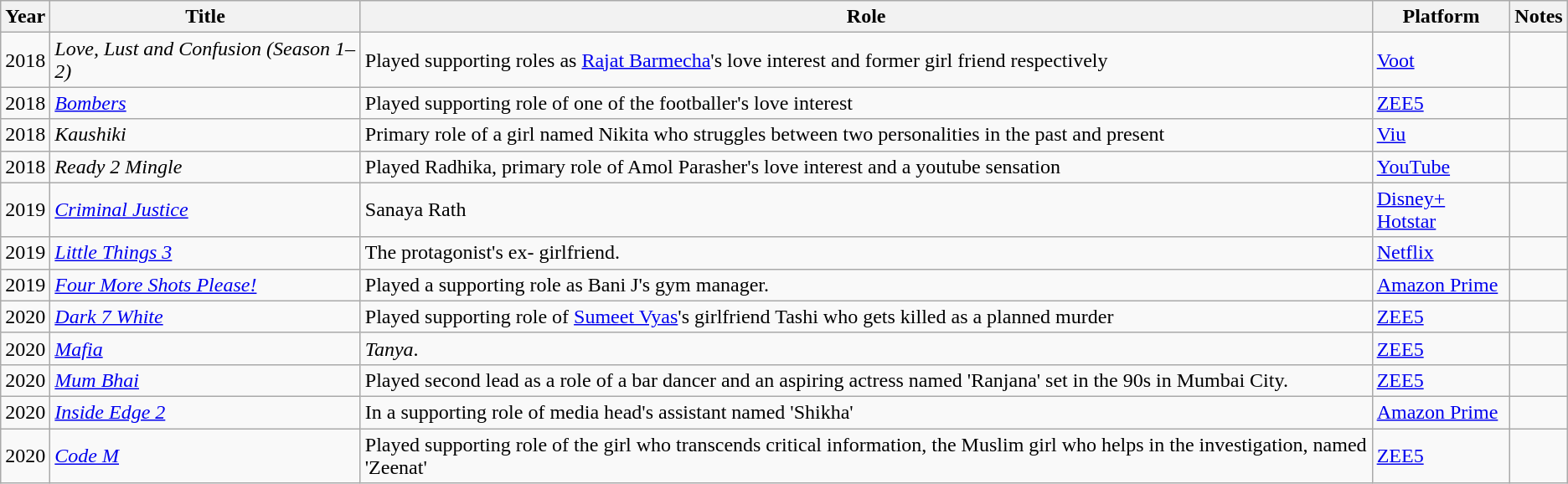<table class="wikitable">
<tr>
<th>Year</th>
<th>Title</th>
<th>Role</th>
<th>Platform</th>
<th>Notes</th>
</tr>
<tr>
<td>2018</td>
<td><em>Love, Lust and Confusion (Season 1–2)</em></td>
<td>Played supporting roles as <a href='#'>Rajat Barmecha</a>'s love interest and former girl friend respectively</td>
<td><a href='#'>Voot</a></td>
<td></td>
</tr>
<tr>
<td>2018</td>
<td><a href='#'><em>Bombers</em></a></td>
<td>Played supporting role of one of the footballer's love interest</td>
<td><a href='#'>ZEE5</a></td>
<td></td>
</tr>
<tr>
<td>2018</td>
<td><em>Kaushiki</em></td>
<td>Primary role of a girl named Nikita who struggles between two personalities in the past and present</td>
<td><a href='#'>Viu</a></td>
<td></td>
</tr>
<tr>
<td>2018</td>
<td><em>Ready 2 Mingle</em></td>
<td>Played Radhika, primary role of Amol Parasher's love interest and a youtube sensation</td>
<td><a href='#'>YouTube</a></td>
<td></td>
</tr>
<tr>
<td>2019</td>
<td><a href='#'><em>Criminal Justice</em></a></td>
<td>Sanaya Rath</td>
<td><a href='#'>Disney+ Hotstar</a></td>
<td></td>
</tr>
<tr>
<td>2019</td>
<td><a href='#'><em>Little Things 3</em></a></td>
<td>The protagonist's ex- girlfriend.</td>
<td><a href='#'>Netflix</a></td>
<td></td>
</tr>
<tr>
<td>2019</td>
<td><em><a href='#'>Four More Shots Please!</a></em></td>
<td>Played a supporting role as Bani J's gym manager.</td>
<td><a href='#'>Amazon Prime</a></td>
<td></td>
</tr>
<tr>
<td>2020</td>
<td><em><a href='#'>Dark 7 White</a></em></td>
<td>Played supporting role of <a href='#'>Sumeet Vyas</a>'s girlfriend Tashi who gets killed as a planned murder</td>
<td><a href='#'>ZEE5</a></td>
<td></td>
</tr>
<tr>
<td>2020</td>
<td><a href='#'><em>Mafia</em></a></td>
<td><em>Tanya</em>.</td>
<td><a href='#'>ZEE5</a></td>
<td></td>
</tr>
<tr>
<td>2020</td>
<td><em><a href='#'>Mum Bhai</a></em></td>
<td>Played second lead as a role of a bar dancer and an aspiring actress named 'Ranjana' set in the 90s in Mumbai City.</td>
<td><a href='#'>ZEE5</a></td>
<td></td>
</tr>
<tr>
<td>2020</td>
<td><a href='#'><em>Inside Edge 2</em></a></td>
<td>In a supporting role of media head's assistant named 'Shikha'</td>
<td><a href='#'>Amazon Prime</a></td>
<td></td>
</tr>
<tr>
<td>2020</td>
<td><em><a href='#'>Code M</a></em></td>
<td>Played supporting role of the girl who transcends critical information, the Muslim girl who helps in the investigation, named 'Zeenat'</td>
<td><a href='#'>ZEE5</a></td>
<td></td>
</tr>
</table>
